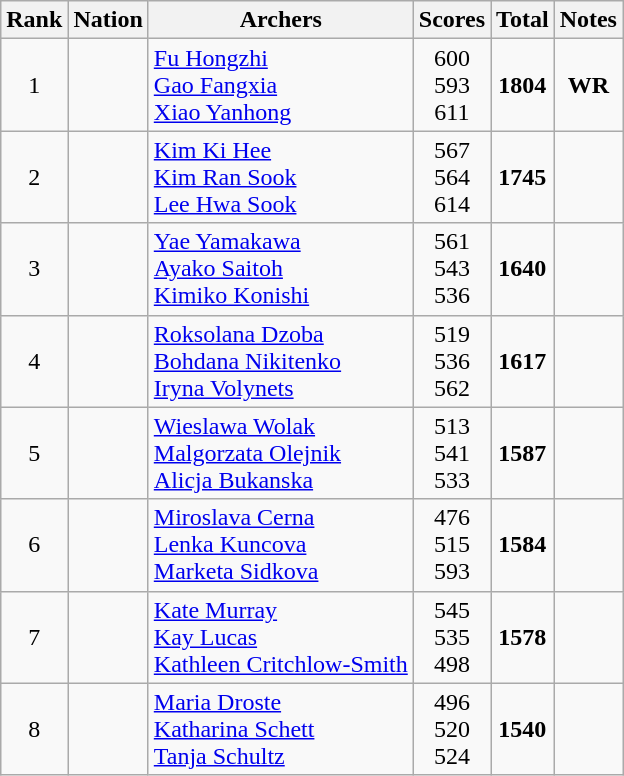<table class="wikitable" style="text-align:center">
<tr>
<th>Rank</th>
<th>Nation</th>
<th>Archers</th>
<th>Scores</th>
<th>Total</th>
<th>Notes</th>
</tr>
<tr>
<td>1</td>
<td align=left></td>
<td align=left><a href='#'>Fu Hongzhi</a><br><a href='#'>Gao Fangxia</a><br><a href='#'>Xiao Yanhong</a></td>
<td>600<br>593<br>611</td>
<td><strong>1804</strong></td>
<td><strong>WR</strong></td>
</tr>
<tr>
<td>2</td>
<td align=left></td>
<td align=left><a href='#'>Kim Ki Hee</a><br><a href='#'>Kim Ran Sook</a><br><a href='#'>Lee Hwa Sook</a></td>
<td>567<br>564<br>614</td>
<td><strong>1745</strong></td>
<td></td>
</tr>
<tr>
<td>3</td>
<td align=left></td>
<td align=left><a href='#'>Yae Yamakawa</a><br><a href='#'>Ayako Saitoh</a><br><a href='#'>Kimiko Konishi</a></td>
<td>561<br>543<br>536</td>
<td><strong>1640</strong></td>
<td></td>
</tr>
<tr>
<td>4</td>
<td align=left></td>
<td align=left><a href='#'>Roksolana Dzoba</a><br><a href='#'>Bohdana Nikitenko</a><br><a href='#'>Iryna Volynets</a></td>
<td>519<br>536<br>562</td>
<td><strong>1617</strong></td>
<td></td>
</tr>
<tr>
<td>5</td>
<td align=left></td>
<td align=left><a href='#'>Wieslawa Wolak</a><br><a href='#'>Malgorzata Olejnik</a><br><a href='#'>Alicja Bukanska</a></td>
<td>513<br>541<br>533</td>
<td><strong>1587</strong></td>
<td></td>
</tr>
<tr>
<td>6</td>
<td align=left></td>
<td align=left><a href='#'>Miroslava Cerna</a><br><a href='#'>Lenka Kuncova</a><br><a href='#'>Marketa Sidkova</a></td>
<td>476<br>515<br>593</td>
<td><strong>1584</strong></td>
<td></td>
</tr>
<tr>
<td>7</td>
<td align=left></td>
<td align=left><a href='#'>Kate Murray</a><br><a href='#'>Kay Lucas</a><br><a href='#'>Kathleen Critchlow-Smith</a></td>
<td>545<br>535<br>498</td>
<td><strong>1578</strong></td>
<td></td>
</tr>
<tr>
<td>8</td>
<td align=left></td>
<td align=left><a href='#'>Maria Droste</a><br><a href='#'>Katharina Schett</a><br><a href='#'>Tanja Schultz</a></td>
<td>496<br>520<br>524</td>
<td><strong>1540</strong></td>
<td></td>
</tr>
</table>
